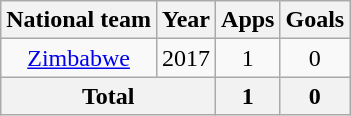<table class="wikitable" style="text-align:center">
<tr>
<th>National team</th>
<th>Year</th>
<th>Apps</th>
<th>Goals</th>
</tr>
<tr>
<td rowspan="1"><a href='#'>Zimbabwe</a></td>
<td>2017</td>
<td>1</td>
<td>0</td>
</tr>
<tr>
<th colspan=2>Total</th>
<th>1</th>
<th>0</th>
</tr>
</table>
